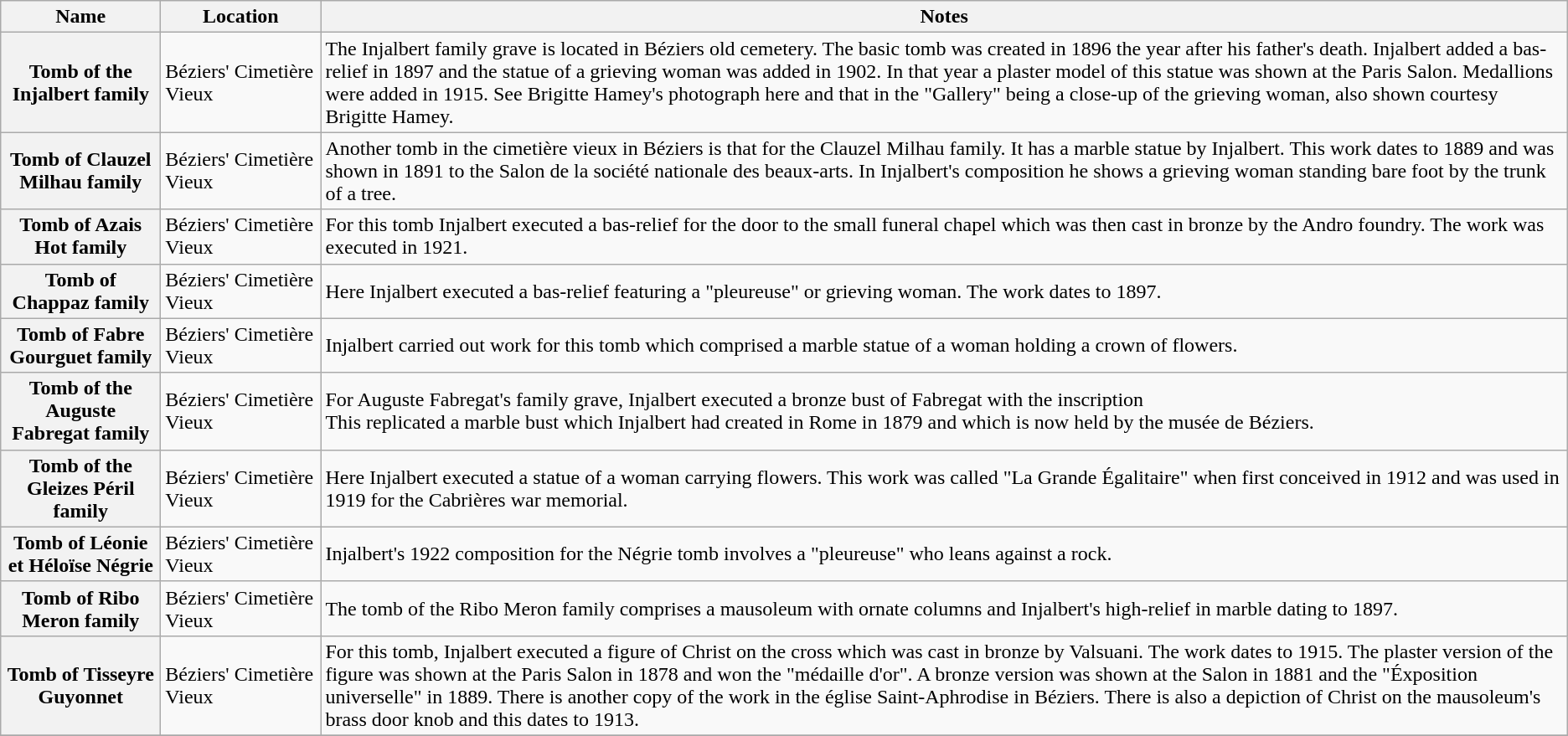<table class="wikitable sortable plainrowheaders">
<tr>
<th scope="col" style="width:120px">Name</th>
<th scope="col" style="width:120px">Location</th>
<th scope="col" class="unsortable">Notes</th>
</tr>
<tr>
<th scope="row">Tomb of the Injalbert family</th>
<td>Béziers' Cimetière Vieux<br></td>
<td>The Injalbert family grave is located in Béziers old cemetery. The basic tomb was created in 1896 the year after his father's death. Injalbert added a bas- relief in 1897 and the statue of a grieving woman was added in 1902. In that year a plaster model of this statue was shown at the Paris Salon. Medallions were added in 1915.  See Brigitte Hamey's photograph here and that in the "Gallery" being a close-up of the grieving woman, also shown courtesy Brigitte Hamey.<br>
</td>
</tr>
<tr>
<th scope="row">Tomb of Clauzel Milhau family</th>
<td>Béziers' Cimetière Vieux<br></td>
<td>Another tomb in the cimetière vieux in Béziers is that for the Clauzel Milhau family.  It has a marble statue by Injalbert.  This work dates to 1889 and was shown in 1891 to the Salon de la société nationale des beaux-arts. In Injalbert's composition he shows a grieving woman standing bare foot by the trunk of a tree.</td>
</tr>
<tr>
<th scope="row">Tomb of Azais Hot family</th>
<td>Béziers' Cimetière Vieux<br></td>
<td>For this tomb Injalbert executed a bas-relief for the door to the small funeral chapel which was then cast in bronze by the Andro foundry. The work was executed in 1921.<br></td>
</tr>
<tr>
<th scope="row">Tomb of Chappaz family</th>
<td>Béziers' Cimetière Vieux<br></td>
<td>Here Injalbert executed a bas-relief featuring a "pleureuse" or grieving woman.  The work dates to 1897.<br>
</td>
</tr>
<tr>
<th scope="row">Tomb of Fabre Gourguet family</th>
<td>Béziers' Cimetière Vieux<br></td>
<td>Injalbert carried out work for this tomb which comprised a marble statue of a woman holding a crown of flowers.</td>
</tr>
<tr>
<th scope="row">Tomb of the Auguste Fabregat family</th>
<td>Béziers' Cimetière Vieux<br></td>
<td>For Auguste Fabregat's family grave, Injalbert executed a bronze bust of Fabregat with the inscription <br>This replicated a marble bust which Injalbert had created in Rome in 1879 and which is now held by the musée de Béziers.

</td>
</tr>
<tr>
<th scope="row">Tomb of the Gleizes Péril family</th>
<td>Béziers' Cimetière Vieux<br></td>
<td>Here Injalbert executed a statue of a woman carrying flowers. This work was called "La Grande Égalitaire" when first conceived in 1912 and was used in 1919 for the Cabrières war memorial.<br></td>
</tr>
<tr>
<th scope="row">Tomb of Léonie et Héloïse Négrie</th>
<td>Béziers' Cimetière Vieux<br></td>
<td>Injalbert's 1922 composition for the Négrie tomb involves a "pleureuse"  who leans against a rock.<br></td>
</tr>
<tr>
<th scope="row">Tomb of Ribo Meron family</th>
<td>Béziers' Cimetière Vieux<br></td>
<td>The tomb of the Ribo Meron family comprises a mausoleum with ornate columns and Injalbert's high-relief in marble dating to 1897.<br>
</td>
</tr>
<tr>
<th scope="row">Tomb of Tisseyre Guyonnet</th>
<td>Béziers' Cimetière Vieux<br></td>
<td>For this tomb, Injalbert executed a figure of Christ on the cross which was cast in bronze by Valsuani.  The work dates to 1915.  The plaster version of the figure was shown at the Paris Salon in 1878 and won the "médaille d'or". A bronze version was shown at the Salon in 1881 and the "Éxposition universelle" in 1889. There is another copy of the work in the église Saint-Aphrodise in Béziers. There is also a depiction of Christ on the mausoleum's brass door knob and this dates to 1913.<br></td>
</tr>
<tr>
</tr>
</table>
